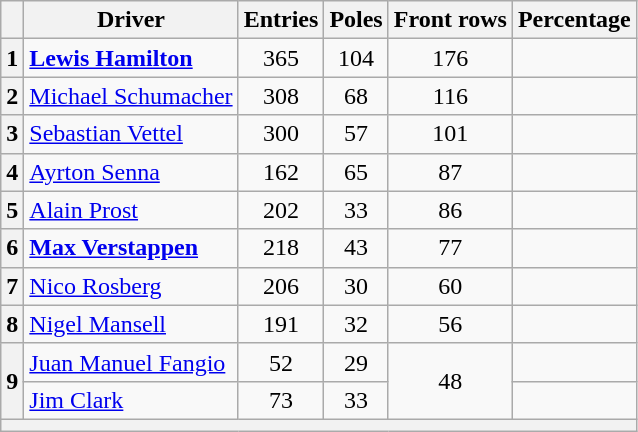<table class="wikitable sortable" style="text-align:center">
<tr>
<th></th>
<th>Driver</th>
<th>Entries</th>
<th>Poles</th>
<th>Front rows</th>
<th>Percentage</th>
</tr>
<tr>
<th>1</th>
<td align=left> <strong><a href='#'>Lewis Hamilton</a></strong></td>
<td>365</td>
<td>104</td>
<td>176</td>
<td></td>
</tr>
<tr>
<th>2</th>
<td align=left> <a href='#'>Michael Schumacher</a></td>
<td>308</td>
<td>68</td>
<td>116</td>
<td></td>
</tr>
<tr>
<th>3</th>
<td align=left> <a href='#'>Sebastian Vettel</a></td>
<td>300</td>
<td>57</td>
<td>101</td>
<td></td>
</tr>
<tr>
<th>4</th>
<td align=left> <a href='#'>Ayrton Senna</a></td>
<td>162</td>
<td>65</td>
<td>87</td>
<td></td>
</tr>
<tr>
<th>5</th>
<td align=left> <a href='#'>Alain Prost</a></td>
<td>202</td>
<td>33</td>
<td>86</td>
<td></td>
</tr>
<tr>
<th>6</th>
<td align=left> <strong><a href='#'>Max Verstappen</a></strong></td>
<td>218</td>
<td>43</td>
<td>77</td>
<td></td>
</tr>
<tr>
<th>7</th>
<td align=left> <a href='#'>Nico Rosberg</a></td>
<td>206</td>
<td>30</td>
<td>60</td>
<td></td>
</tr>
<tr>
<th>8</th>
<td align=left> <a href='#'>Nigel Mansell</a></td>
<td>191</td>
<td>32</td>
<td>56</td>
<td></td>
</tr>
<tr>
<th rowspan=2>9</th>
<td align=left> <a href='#'>Juan Manuel Fangio</a></td>
<td>52</td>
<td>29</td>
<td rowspan=2>48</td>
<td></td>
</tr>
<tr>
<td align=left> <a href='#'>Jim Clark</a></td>
<td>73</td>
<td>33</td>
<td></td>
</tr>
<tr>
<th colspan=6></th>
</tr>
</table>
